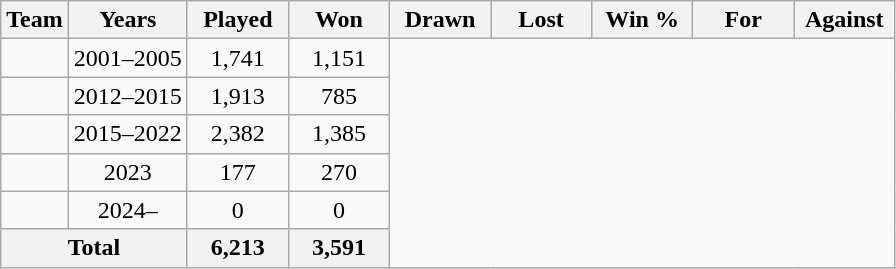<table class="wikitable" style="text-align:center">
<tr>
<th>Team</th>
<th>Years</th>
<th width=60px>Played</th>
<th width=60px>Won</th>
<th width=60px>Drawn</th>
<th width=60px>Lost</th>
<th width=60px>Win %</th>
<th width=60px>For</th>
<th width=60px>Against</th>
</tr>
<tr>
<td style="text-align:left"></td>
<td>2001–2005<br></td>
<td>1,741</td>
<td>1,151</td>
</tr>
<tr>
<td style="text-align:left"></td>
<td>2012–2015<br></td>
<td>1,913</td>
<td>785</td>
</tr>
<tr>
<td style="text-align:left"></td>
<td>2015–2022<br></td>
<td>2,382</td>
<td>1,385</td>
</tr>
<tr>
<td style="text-align:left"></td>
<td>2023<br></td>
<td>177</td>
<td>270</td>
</tr>
<tr>
<td style="text-align:left"></td>
<td>2024–<br></td>
<td>0</td>
<td>0</td>
</tr>
<tr>
<th colspan="2">Total<br></th>
<th>6,213</th>
<th>3,591</th>
</tr>
</table>
